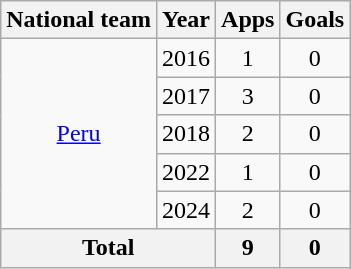<table class="wikitable" style="text-align:center">
<tr>
<th>National team</th>
<th>Year</th>
<th>Apps</th>
<th>Goals</th>
</tr>
<tr>
<td rowspan="5"><a href='#'>Peru</a></td>
<td>2016</td>
<td>1</td>
<td>0</td>
</tr>
<tr>
<td>2017</td>
<td>3</td>
<td>0</td>
</tr>
<tr>
<td>2018</td>
<td>2</td>
<td>0</td>
</tr>
<tr>
<td>2022</td>
<td>1</td>
<td>0</td>
</tr>
<tr>
<td>2024</td>
<td>2</td>
<td>0</td>
</tr>
<tr>
<th colspan="2">Total</th>
<th>9</th>
<th>0</th>
</tr>
</table>
